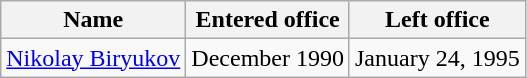<table class="wikitable">
<tr>
<th>Name</th>
<th>Entered office</th>
<th>Left office</th>
</tr>
<tr>
<td><a href='#'>Nikolay Biryukov</a></td>
<td>December 1990</td>
<td>January 24, 1995</td>
</tr>
</table>
